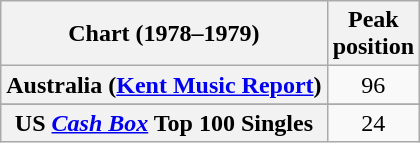<table class="wikitable sortable plainrowheaders" style="text-align:center">
<tr>
<th scope="col">Chart (1978–1979)</th>
<th scope="col">Peak<br>position</th>
</tr>
<tr>
<th scope="row">Australia (<a href='#'>Kent Music Report</a>)</th>
<td>96</td>
</tr>
<tr>
</tr>
<tr>
</tr>
<tr>
</tr>
<tr>
</tr>
<tr>
</tr>
<tr>
<th scope="row">US <em><a href='#'>Cash Box</a></em> Top 100 Singles</th>
<td>24</td>
</tr>
</table>
